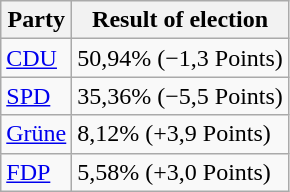<table class="wikitable">
<tr>
<th>Party</th>
<th>Result of election</th>
</tr>
<tr>
<td><a href='#'>CDU</a></td>
<td>50,94% (−1,3 Points)</td>
</tr>
<tr>
<td><a href='#'>SPD</a></td>
<td>35,36% (−5,5 Points)</td>
</tr>
<tr>
<td><a href='#'>Grüne</a></td>
<td>8,12% (+3,9 Points)</td>
</tr>
<tr>
<td><a href='#'>FDP</a></td>
<td>5,58% (+3,0 Points)</td>
</tr>
</table>
